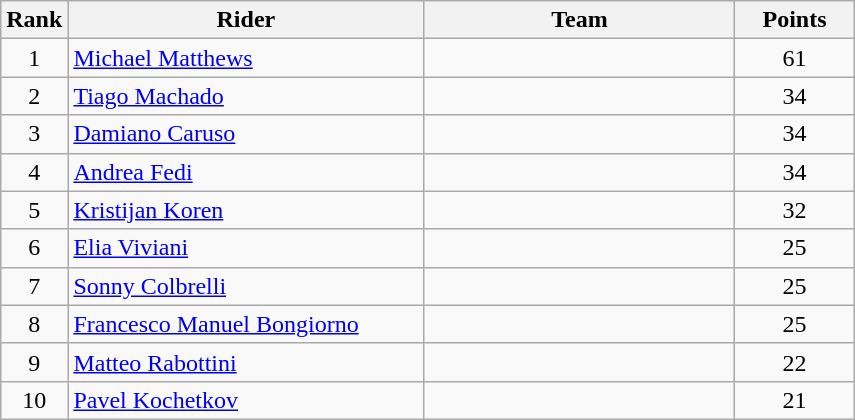<table class="wikitable">
<tr>
<th>Rank</th>
<th>Rider</th>
<th>Team</th>
<th>Points</th>
</tr>
<tr>
<td align=center>1</td>
<td width=230px> <a href='#'>Michael Matthews</a> </td>
<td width=200px></td>
<td align=center width=72px>61</td>
</tr>
<tr>
<td style="text-align:center;">2</td>
<td> <a href='#'>Tiago Machado</a> </td>
<td></td>
<td align=center>34</td>
</tr>
<tr>
<td style="text-align:center;">3</td>
<td> <a href='#'>Damiano Caruso</a></td>
<td></td>
<td align=center>34</td>
</tr>
<tr>
<td style="text-align:center;">4</td>
<td> <a href='#'>Andrea Fedi</a></td>
<td></td>
<td align=center>34</td>
</tr>
<tr>
<td style="text-align:center;">5</td>
<td> <a href='#'>Kristijan Koren</a></td>
<td></td>
<td align=center>32</td>
</tr>
<tr>
<td style="text-align:center;">6</td>
<td> <a href='#'>Elia Viviani</a></td>
<td></td>
<td align=center>25</td>
</tr>
<tr>
<td style="text-align:center;">7</td>
<td> <a href='#'>Sonny Colbrelli</a></td>
<td></td>
<td align=center>25</td>
</tr>
<tr>
<td style="text-align:center;">8</td>
<td> <a href='#'>Francesco Manuel Bongiorno</a></td>
<td></td>
<td align=center>25</td>
</tr>
<tr>
<td style="text-align:center;">9</td>
<td> <a href='#'>Matteo Rabottini</a></td>
<td></td>
<td align=center>22</td>
</tr>
<tr>
<td style="text-align:center;">10</td>
<td> <a href='#'>Pavel Kochetkov</a></td>
<td></td>
<td align=center>21</td>
</tr>
</table>
